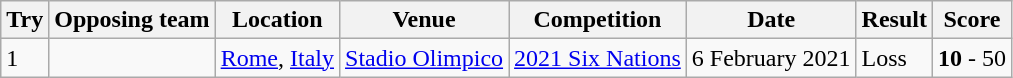<table class="wikitable" style="font-size:100%">
<tr>
<th>Try</th>
<th>Opposing team</th>
<th>Location</th>
<th>Venue</th>
<th>Competition</th>
<th>Date</th>
<th><strong>Result</strong></th>
<th>Score</th>
</tr>
<tr>
<td>1</td>
<td></td>
<td><a href='#'>Rome</a>, <a href='#'>Italy</a></td>
<td><a href='#'>Stadio Olimpico</a></td>
<td><a href='#'>2021 Six Nations</a></td>
<td>6 February 2021</td>
<td>Loss</td>
<td><strong>10</strong> - 50</td>
</tr>
</table>
